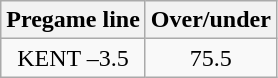<table class="wikitable">
<tr align="center">
<th style=>Pregame line</th>
<th style=>Over/under</th>
</tr>
<tr align="center">
<td>KENT –3.5</td>
<td>75.5</td>
</tr>
</table>
